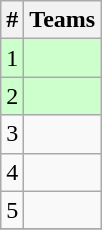<table class="wikitable">
<tr>
<th>#</th>
<th>Teams</th>
</tr>
<tr bgcolor=ccffcc>
<td>1</td>
<td></td>
</tr>
<tr bgcolor=ccffcc>
<td>2</td>
<td></td>
</tr>
<tr>
<td>3</td>
<td></td>
</tr>
<tr>
<td>4</td>
<td></td>
</tr>
<tr>
<td>5</td>
<td></td>
</tr>
<tr>
</tr>
</table>
